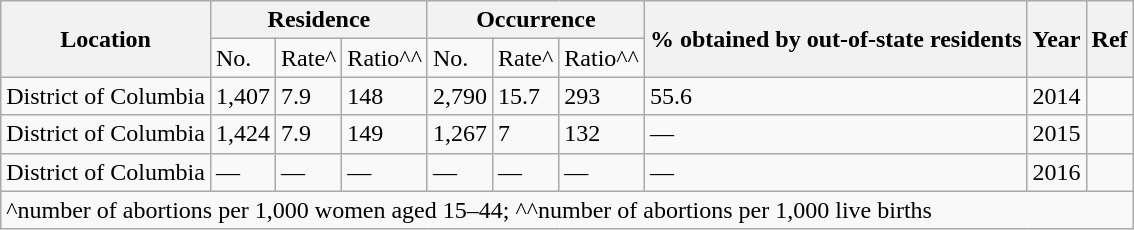<table class="wikitable">
<tr>
<th rowspan="2">Location</th>
<th colspan="3">Residence</th>
<th colspan="3">Occurrence</th>
<th rowspan="2">% obtained by out-of-state residents</th>
<th rowspan="2">Year</th>
<th rowspan="2">Ref</th>
</tr>
<tr>
<td>No.</td>
<td>Rate^</td>
<td>Ratio^^</td>
<td>No.</td>
<td>Rate^</td>
<td>Ratio^^</td>
</tr>
<tr>
<td>District of Columbia</td>
<td>1,407</td>
<td>7.9</td>
<td>148</td>
<td>2,790</td>
<td>15.7</td>
<td>293</td>
<td>55.6</td>
<td>2014</td>
<td></td>
</tr>
<tr>
<td>District of Columbia</td>
<td>1,424</td>
<td>7.9</td>
<td>149</td>
<td>1,267</td>
<td>7</td>
<td>132</td>
<td>—</td>
<td>2015</td>
<td></td>
</tr>
<tr>
<td>District of Columbia</td>
<td>—</td>
<td>—</td>
<td>—</td>
<td>—</td>
<td>—</td>
<td>—</td>
<td>—</td>
<td>2016</td>
<td></td>
</tr>
<tr>
<td colspan="10">^number of abortions per 1,000 women aged 15–44; ^^number of abortions per 1,000 live births</td>
</tr>
</table>
